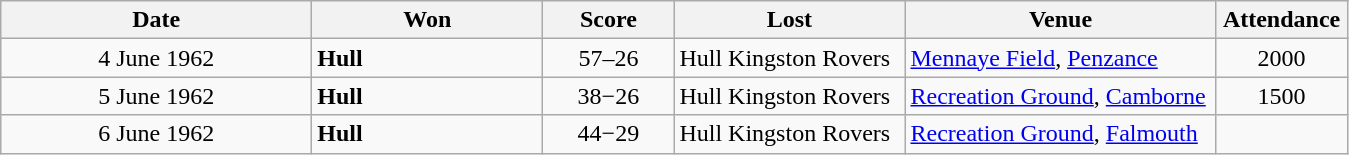<table class="wikitable">
<tr>
<th style="width:150pt;">Date</th>
<th style="width:110pt;">Won</th>
<th style="width:60pt;">Score</th>
<th style="width:110pt;">Lost</th>
<th style="width:150pt;">Venue</th>
<th style="width:60pt;">Attendance</th>
</tr>
<tr>
<td align=center>4 June 1962</td>
<td><strong>Hull</strong></td>
<td align=center>57–26</td>
<td>Hull Kingston Rovers</td>
<td><a href='#'>Mennaye Field</a>, <a href='#'>Penzance</a></td>
<td align=center>2000</td>
</tr>
<tr>
<td align=center>5 June 1962</td>
<td><strong>Hull</strong></td>
<td align=center>38−26</td>
<td>Hull Kingston Rovers</td>
<td><a href='#'>Recreation Ground</a>, <a href='#'>Camborne</a></td>
<td align=center>1500</td>
</tr>
<tr>
<td align=center>6 June 1962</td>
<td><strong>Hull</strong></td>
<td align=center>44−29</td>
<td>Hull Kingston Rovers</td>
<td><a href='#'>Recreation Ground</a>, <a href='#'>Falmouth</a></td>
<td align=center></td>
</tr>
</table>
